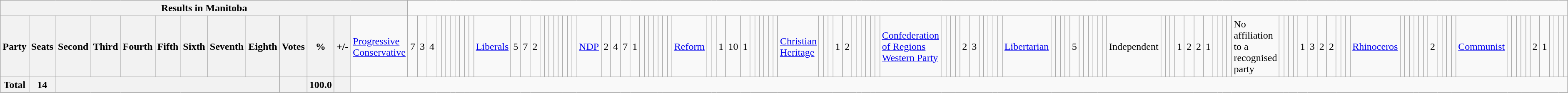<table class="wikitable">
<tr>
<th colspan=14>Results in Manitoba</th>
</tr>
<tr>
<th colspan=2>Party</th>
<th>Seats</th>
<th>Second</th>
<th>Third</th>
<th>Fourth</th>
<th>Fifth</th>
<th>Sixth</th>
<th>Seventh</th>
<th>Eighth</th>
<th>Votes</th>
<th>%</th>
<th>+/-<br></th>
<td><a href='#'>Progressive Conservative</a></td>
<td align="right">7</td>
<td align="right">3</td>
<td align="right">4</td>
<td align="right"></td>
<td align="right"></td>
<td align="right"></td>
<td align="right"></td>
<td align="right"></td>
<td align="right"></td>
<td align="right"></td>
<td align="right"><br></td>
<td><a href='#'>Liberals</a></td>
<td align="right">5</td>
<td align="right">7</td>
<td align="right">2</td>
<td align="right"></td>
<td align="right"></td>
<td align="right"></td>
<td align="right"></td>
<td align="right"></td>
<td align="right"></td>
<td align="right"></td>
<td align="right"><br></td>
<td><a href='#'>NDP</a></td>
<td align="right">2</td>
<td align="right">4</td>
<td align="right">7</td>
<td align="right">1</td>
<td align="right"></td>
<td align="right"></td>
<td align="right"></td>
<td align="right"></td>
<td align="right"></td>
<td align="right"></td>
<td align="right"><br></td>
<td><a href='#'>Reform</a></td>
<td align="right"></td>
<td align="right"></td>
<td align="right">1</td>
<td align="right">10</td>
<td align="right">1</td>
<td align="right"></td>
<td align="right"></td>
<td align="right"></td>
<td align="right"></td>
<td align="right"></td>
<td align="right"><br></td>
<td><a href='#'>Christian Heritage</a></td>
<td align="right"></td>
<td align="right"></td>
<td align="right"></td>
<td align="right">1</td>
<td align="right">2</td>
<td align="right"></td>
<td align="right"></td>
<td align="right"></td>
<td align="right"></td>
<td align="right"></td>
<td align="right"><br></td>
<td><a href='#'>Confederation of Regions Western Party</a></td>
<td align="right"></td>
<td align="right"></td>
<td align="right"></td>
<td align="right"></td>
<td align="right">2</td>
<td align="right">3</td>
<td align="right"></td>
<td align="right"></td>
<td align="right"></td>
<td align="right"></td>
<td align="right"><br></td>
<td><a href='#'>Libertarian</a></td>
<td align="right"></td>
<td align="right"></td>
<td align="right"></td>
<td align="right"></td>
<td align="right">5</td>
<td align="right"></td>
<td align="right"></td>
<td align="right"></td>
<td align="right"></td>
<td align="right"></td>
<td align="right"><br></td>
<td>Independent</td>
<td align="right"></td>
<td align="right"></td>
<td align="right"></td>
<td align="right">1</td>
<td align="right">2</td>
<td align="right">2</td>
<td align="right">1</td>
<td align="right"></td>
<td align="right"></td>
<td align="right"></td>
<td align="right"><br></td>
<td>No affiliation to a recognised party</td>
<td align="right"></td>
<td align="right"></td>
<td align="right"></td>
<td align="right"></td>
<td align="right">1</td>
<td align="right">3</td>
<td align="right">2</td>
<td align="right">2</td>
<td align="right"></td>
<td align="right"></td>
<td align="right"><br></td>
<td><a href='#'>Rhinoceros</a></td>
<td align="right"></td>
<td align="right"></td>
<td align="right"></td>
<td align="right"></td>
<td align="right"></td>
<td align="right"></td>
<td align="right">2</td>
<td align="right"></td>
<td align="right"></td>
<td align="right"></td>
<td align="right"><br></td>
<td><a href='#'>Communist</a></td>
<td align="right"></td>
<td align="right"></td>
<td align="right"></td>
<td align="right"></td>
<td align="right"></td>
<td align="right">2</td>
<td align="right">1</td>
<td align="right"></td>
<td align="right"></td>
<td align="right"></td>
<td align="right"></td>
</tr>
<tr>
<th colspan="2">Total</th>
<th>14</th>
<th colspan="7"></th>
<th></th>
<th>100.0</th>
<th></th>
</tr>
</table>
